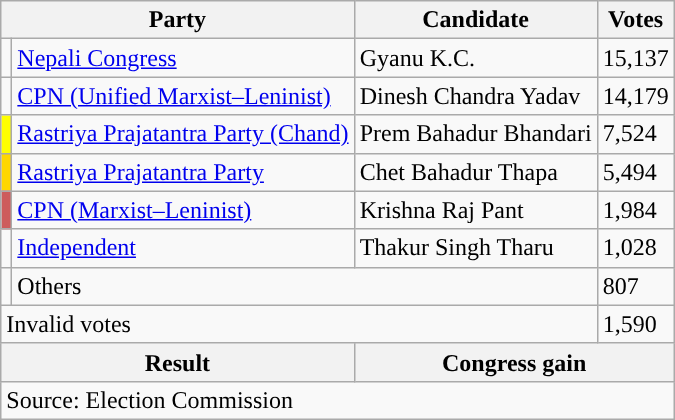<table class="wikitable">
<tr>
<th colspan="2">Party</th>
<th>Candidate</th>
<th>Votes</th>
</tr>
<tr>
<td style="background-color:"></td>
<td><a href='#'>Nepali Congress</a></td>
<td>Gyanu K.C.</td>
<td>15,137</td>
</tr>
<tr>
<td style="background-color:"></td>
<td><a href='#'>CPN (Unified Marxist–Leninist)</a></td>
<td>Dinesh Chandra Yadav</td>
<td>14,179</td>
</tr>
<tr>
<td style="background-color:yellow"></td>
<td><a href='#'>Rastriya Prajatantra Party (Chand)</a></td>
<td>Prem Bahadur Bhandari</td>
<td>7,524</td>
</tr>
<tr>
<td style="background-color:gold"></td>
<td><a href='#'>Rastriya Prajatantra Party</a></td>
<td>Chet Bahadur Thapa</td>
<td>5,494</td>
</tr>
<tr>
<td style="background-color:indianred"></td>
<td><a href='#'>CPN (Marxist–Leninist)</a></td>
<td>Krishna Raj Pant</td>
<td>1,984</td>
</tr>
<tr>
<td style="background-color:"></td>
<td><a href='#'>Independent</a></td>
<td>Thakur Singh Tharu</td>
<td>1,028</td>
</tr>
<tr>
<td></td>
<td colspan="2">Others</td>
<td>807</td>
</tr>
<tr>
<td colspan="3">Invalid votes</td>
<td>1,590</td>
</tr>
<tr>
<th colspan="2">Result</th>
<th colspan="2">Congress gain</th>
</tr>
<tr>
<td colspan="4">Source: Election Commission</td>
</tr>
</table>
